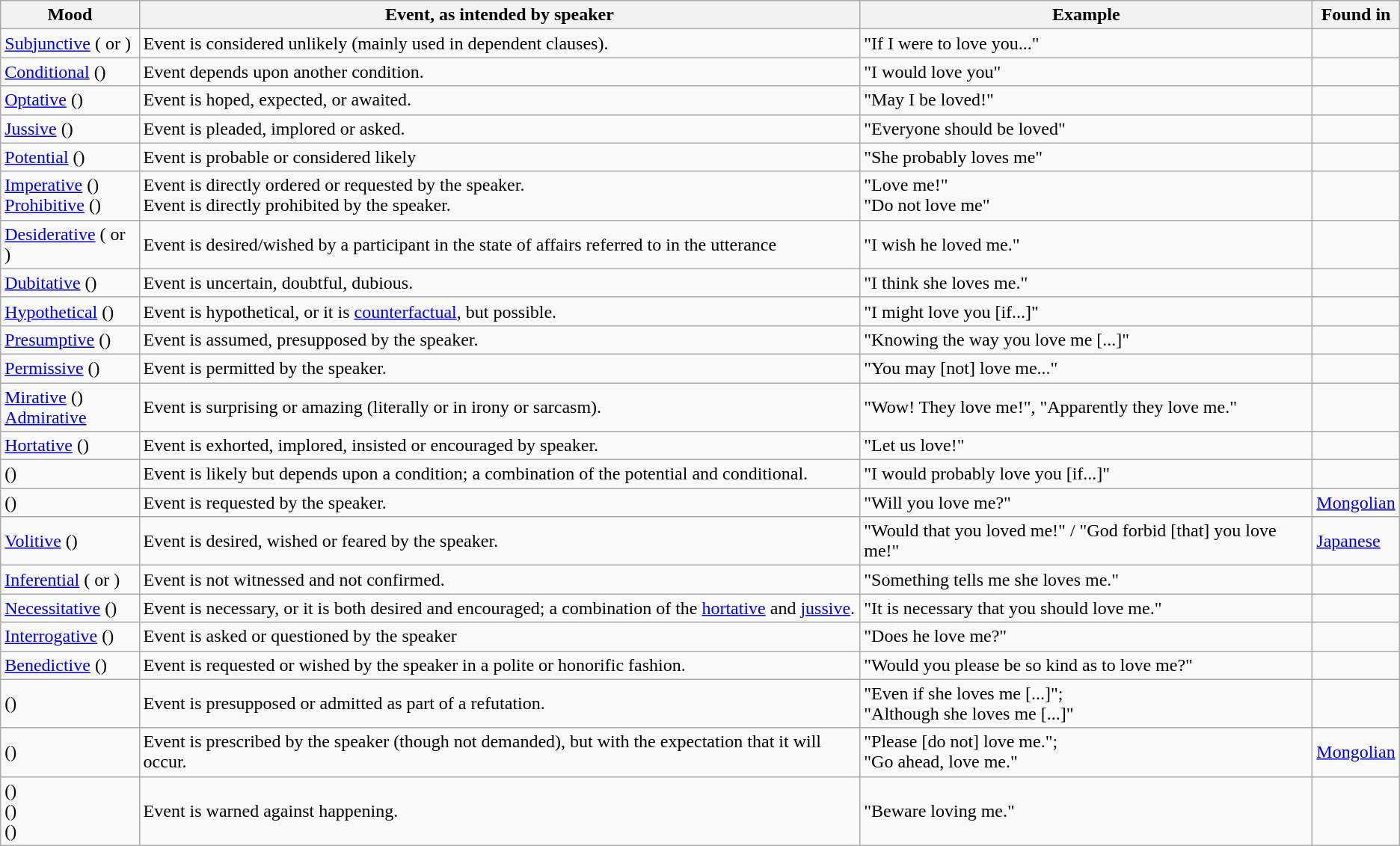<table class="sortable wikitable">
<tr>
<th>Mood</th>
<th>Event, as intended by speaker</th>
<th>Example</th>
<th>Found in</th>
</tr>
<tr>
<td><a href='#'>Subjunctive</a> ( or )</td>
<td>Event is considered unlikely (mainly used in dependent clauses).</td>
<td>"If I were to love you..."</td>
<td></td>
</tr>
<tr>
<td><a href='#'>Conditional</a> ()</td>
<td>Event depends upon another condition.</td>
<td>"I would love you"</td>
<td></td>
</tr>
<tr>
<td><a href='#'>Optative</a> ()</td>
<td>Event is hoped, expected, or awaited.</td>
<td>"May I be loved!"</td>
<td></td>
</tr>
<tr>
<td><a href='#'>Jussive</a> ()</td>
<td>Event is pleaded, implored or asked.</td>
<td>"Everyone should be loved"</td>
<td></td>
</tr>
<tr>
<td><a href='#'>Potential</a> ()</td>
<td>Event is probable or considered likely</td>
<td>"She probably loves me"</td>
<td></td>
</tr>
<tr>
<td><a href='#'>Imperative</a> ()<br><a href='#'>Prohibitive</a> ()</td>
<td>Event is directly ordered or requested by the speaker.<br>Event is directly prohibited by the speaker.</td>
<td>"Love me!"<br>"Do not love me"</td>
<td></td>
</tr>
<tr>
<td><a href='#'>Desiderative</a> ( or )</td>
<td>Event is desired/wished by a participant in the state of affairs referred to in the utterance</td>
<td>"I wish he loved me."</td>
<td></td>
</tr>
<tr>
<td><a href='#'>Dubitative</a> ()</td>
<td>Event is uncertain, doubtful, dubious.</td>
<td>"I think she loves me."</td>
<td></td>
</tr>
<tr>
<td><a href='#'>Hypothetical</a> ()</td>
<td>Event is hypothetical, or it is <a href='#'>counterfactual</a>, but possible.</td>
<td>"I might love you [if...]"</td>
<td></td>
</tr>
<tr>
<td><a href='#'>Presumptive</a> ()</td>
<td>Event is assumed, presupposed by the speaker.</td>
<td>"Knowing the way you love me [...]"</td>
<td></td>
</tr>
<tr>
<td><a href='#'>Permissive</a> ()</td>
<td>Event is permitted by the speaker.</td>
<td>"You may [not] love me..."</td>
<td></td>
</tr>
<tr>
<td><a href='#'>Mirative</a> ()<br><a href='#'>Admirative</a></td>
<td>Event is surprising or amazing (literally or in irony or sarcasm).</td>
<td>"Wow! They love me!", "Apparently they love me."</td>
<td></td>
</tr>
<tr>
<td><a href='#'>Hortative</a> ()</td>
<td>Event is exhorted, implored, insisted or encouraged by speaker.</td>
<td>"Let us love!"</td>
<td></td>
</tr>
<tr>
<td> ()</td>
<td>Event is likely but depends upon a condition; a combination of the potential and conditional.</td>
<td>"I would probably love you [if...]"</td>
<td></td>
</tr>
<tr>
<td> ()</td>
<td>Event is requested by the speaker.</td>
<td>"Will you love me?"</td>
<td><a href='#'>Mongolian</a></td>
</tr>
<tr>
<td><a href='#'>Volitive</a> ()</td>
<td>Event is desired, wished or feared by the speaker.</td>
<td>"Would that you loved me!" / "God forbid [that] you love me!"</td>
<td><a href='#'>Japanese</a></td>
</tr>
<tr>
<td><a href='#'>Inferential</a> ( or )</td>
<td>Event is not witnessed and not confirmed.</td>
<td>"Something tells me she loves me."</td>
<td></td>
</tr>
<tr>
<td><a href='#'>Necessitative</a> ()</td>
<td>Event is necessary, or it is both desired and encouraged; a combination of the <a href='#'>hortative</a> and <a href='#'>jussive</a>.</td>
<td>"It is necessary that you should love me."</td>
<td></td>
</tr>
<tr>
<td><a href='#'>Interrogative</a> ()</td>
<td>Event is asked or questioned by the speaker</td>
<td>"Does he love me?"</td>
<td></td>
</tr>
<tr>
<td><a href='#'>Benedictive</a> ()</td>
<td>Event is requested or wished by the speaker in a polite or honorific fashion.</td>
<td>"Would you please be so kind as to love me?"</td>
<td></td>
</tr>
<tr>
<td> ()</td>
<td>Event is presupposed or admitted as part of a refutation.</td>
<td>"Even if she loves me [...]";<br>"Although she loves me [...]"</td>
<td></td>
</tr>
<tr>
<td> ()</td>
<td>Event is prescribed by the speaker (though not demanded), but with the expectation that it will occur.</td>
<td>"Please [do not] love me.";<br>"Go ahead, love me."</td>
<td><a href='#'>Mongolian</a></td>
</tr>
<tr>
<td> ()<br> ()<br> ()</td>
<td>Event is warned against happening.</td>
<td>"Beware loving me."</td>
<td></td>
</tr>
</table>
